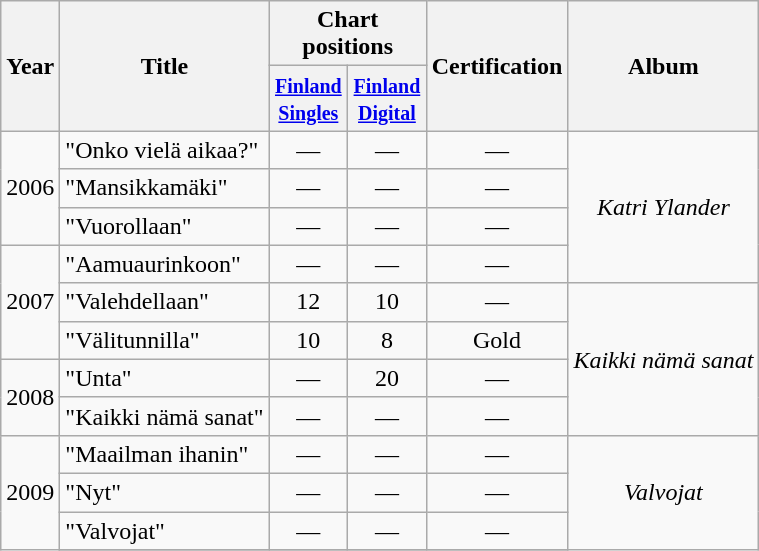<table class="wikitable">
<tr>
<th rowspan="2">Year</th>
<th rowspan="2">Title</th>
<th colspan="2">Chart positions</th>
<th rowspan="2">Certification</th>
<th rowspan="2">Album</th>
</tr>
<tr>
<th width="45"><small><a href='#'>Finland Singles</a></small></th>
<th width="45"><small><a href='#'>Finland Digital</a></small></th>
</tr>
<tr>
<td rowspan="3">2006</td>
<td>"Onko vielä aikaa?"</td>
<td align="center">—</td>
<td align="center">—</td>
<td align="center">—</td>
<td rowspan="4" align="center"><em>Katri Ylander</em></td>
</tr>
<tr>
<td>"Mansikkamäki"</td>
<td align="center">—</td>
<td align="center">—</td>
<td align="center">—</td>
</tr>
<tr>
<td>"Vuorollaan"</td>
<td align="center">—</td>
<td align="center">—</td>
<td align="center">—</td>
</tr>
<tr>
<td rowspan="3">2007</td>
<td>"Aamuaurinkoon"</td>
<td align="center">—</td>
<td align="center">—</td>
<td align="center">—</td>
</tr>
<tr>
<td>"Valehdellaan"</td>
<td align="center">12</td>
<td align="center">10</td>
<td align="center">—</td>
<td rowspan="4" align="center"><em>Kaikki nämä sanat</em></td>
</tr>
<tr>
<td>"Välitunnilla"</td>
<td align="center">10</td>
<td align="center">8</td>
<td align="center">Gold</td>
</tr>
<tr>
<td rowspan="2">2008</td>
<td>"Unta"</td>
<td align="center">—</td>
<td align="center">20</td>
<td align="center">—</td>
</tr>
<tr>
<td>"Kaikki nämä sanat"</td>
<td align="center">—</td>
<td align="center">—</td>
<td align="center">—</td>
</tr>
<tr>
<td rowspan="4">2009</td>
<td>"Maailman ihanin"</td>
<td align="center">—</td>
<td align="center">—</td>
<td align="center">—</td>
<td rowspan="4" align="center"><em>Valvojat</em></td>
</tr>
<tr>
<td>"Nyt"</td>
<td align="center">—</td>
<td align="center">—</td>
<td align="center">—</td>
</tr>
<tr>
<td>"Valvojat"</td>
<td align="center">—</td>
<td align="center">—</td>
<td align="center">—</td>
</tr>
<tr>
</tr>
</table>
